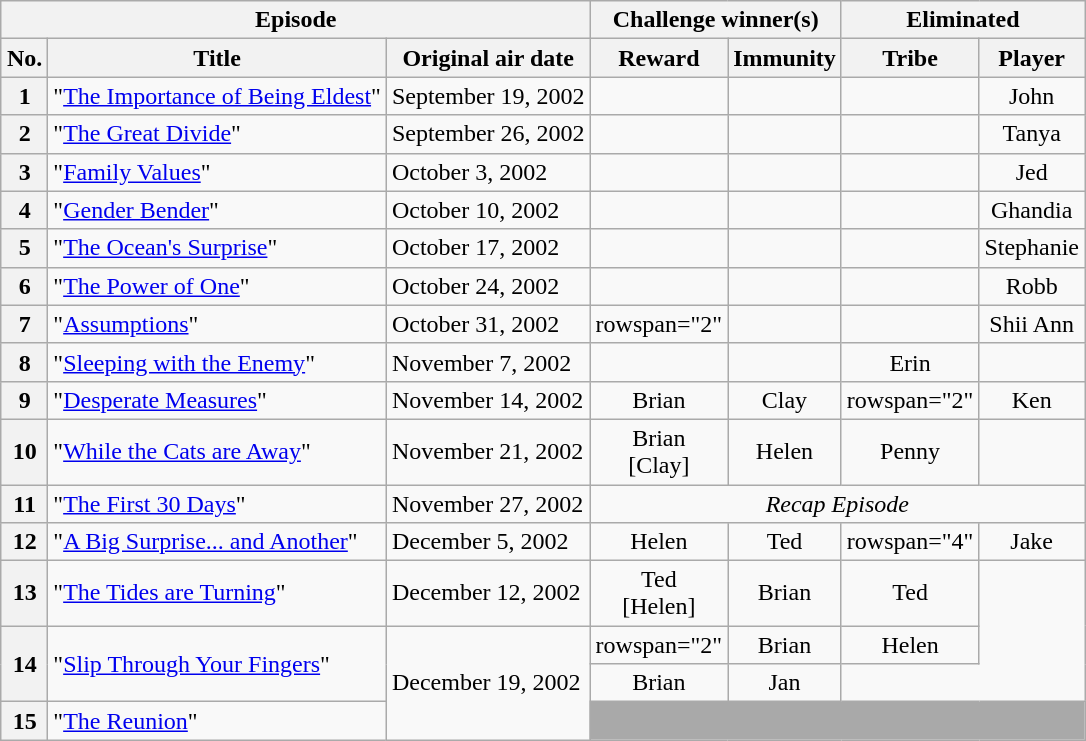<table class="wikitable nowrap" style="margin:auto; text-align:center;">
<tr>
<th scope="colgroup" colspan="3">Episode</th>
<th scope="colgroup" colspan="2">Challenge winner(s)</th>
<th scope="colgroup" colspan="2">Eliminated</th>
</tr>
<tr>
<th scope="col">No.</th>
<th scope="col">Title</th>
<th scope="col">Original air date</th>
<th scope="col">Reward</th>
<th scope="col">Immunity</th>
<th scope="col">Tribe</th>
<th scope="col">Player</th>
</tr>
<tr>
<th>1</th>
<td style="text-align:left;">"<a href='#'>The Importance of Being Eldest</a>"</td>
<td style="text-align:left;">September 19, 2002</td>
<td></td>
<td></td>
<td></td>
<td>John</td>
</tr>
<tr>
<th>2</th>
<td style="text-align:left;">"<a href='#'>The Great Divide</a>"</td>
<td style="text-align:left;">September 26, 2002</td>
<td></td>
<td></td>
<td></td>
<td>Tanya</td>
</tr>
<tr>
<th>3</th>
<td style="text-align:left;">"<a href='#'>Family Values</a>"</td>
<td style="text-align:left;">October 3, 2002</td>
<td></td>
<td></td>
<td></td>
<td>Jed</td>
</tr>
<tr>
<th>4</th>
<td style="text-align:left;">"<a href='#'>Gender Bender</a>"</td>
<td style="text-align:left;">October 10, 2002</td>
<td></td>
<td></td>
<td></td>
<td>Ghandia</td>
</tr>
<tr>
<th>5</th>
<td style="text-align:left;">"<a href='#'>The Ocean's Surprise</a>"</td>
<td style="text-align:left;">October 17, 2002</td>
<td></td>
<td></td>
<td></td>
<td>Stephanie</td>
</tr>
<tr>
<th>6</th>
<td style="text-align:left;">"<a href='#'>The Power of One</a>"</td>
<td style="text-align:left;">October 24, 2002</td>
<td></td>
<td></td>
<td></td>
<td>Robb</td>
</tr>
<tr>
<th>7</th>
<td style="text-align:left;">"<a href='#'>Assumptions</a>"</td>
<td style="text-align:left;">October 31, 2002</td>
<td>rowspan="2" </td>
<td></td>
<td></td>
<td>Shii Ann</td>
</tr>
<tr>
<th>8</th>
<td style="text-align:left;">"<a href='#'>Sleeping with the Enemy</a>"</td>
<td style="text-align:left;">November 7, 2002</td>
<td></td>
<td></td>
<td>Erin</td>
</tr>
<tr>
<th>9</th>
<td style="text-align:left;">"<a href='#'>Desperate Measures</a>"</td>
<td style="text-align:left;">November 14, 2002</td>
<td>Brian</td>
<td>Clay</td>
<td>rowspan="2" </td>
<td>Ken</td>
</tr>
<tr>
<th>10</th>
<td style="text-align:left;">"<a href='#'>While the Cats are Away</a>"</td>
<td style="text-align:left;">November 21, 2002</td>
<td>Brian<br>[Clay]</td>
<td>Helen</td>
<td>Penny</td>
</tr>
<tr>
<th>11</th>
<td style="text-align:left;">"<a href='#'>The First 30 Days</a>"</td>
<td style="text-align:left;">November 27, 2002</td>
<td colspan="4"><em>Recap Episode</em></td>
</tr>
<tr>
<th>12</th>
<td style="text-align:left;">"<a href='#'>A Big Surprise... and Another</a>"</td>
<td style="text-align:left;">December 5, 2002</td>
<td>Helen</td>
<td>Ted</td>
<td>rowspan="4" </td>
<td>Jake</td>
</tr>
<tr>
<th>13</th>
<td style="text-align:left;">"<a href='#'>The Tides are Turning</a>"</td>
<td style="text-align:left;">December 12, 2002</td>
<td>Ted<br>[Helen]</td>
<td>Brian</td>
<td>Ted</td>
</tr>
<tr>
<th rowspan="2">14</th>
<td rowspan="2" style="text-align:left;">"<a href='#'>Slip Through Your Fingers</a>"</td>
<td rowspan="3" style="text-align:left;">December 19, 2002</td>
<td>rowspan="2" </td>
<td>Brian</td>
<td>Helen</td>
</tr>
<tr>
<td>Brian</td>
<td>Jan</td>
</tr>
<tr>
<th>15</th>
<td style="text-align:left;">"<a href='#'>The Reunion</a>"</td>
<td colspan="4" style="background-color:darkgrey;"></td>
</tr>
</table>
